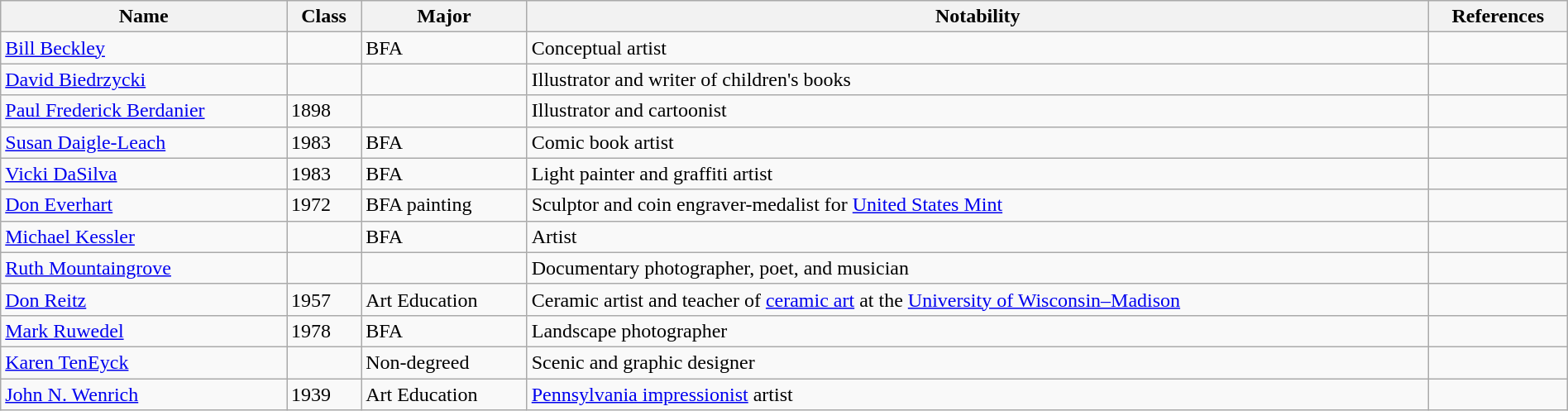<table class="wikitable sortable" style="width:100%;">
<tr>
<th>Name</th>
<th>Class</th>
<th>Major</th>
<th>Notability</th>
<th>References</th>
</tr>
<tr>
<td><a href='#'>Bill Beckley</a></td>
<td></td>
<td>BFA</td>
<td>Conceptual artist</td>
<td></td>
</tr>
<tr>
<td><a href='#'>David Biedrzycki</a></td>
<td></td>
<td></td>
<td>Illustrator and writer of children's books</td>
<td></td>
</tr>
<tr>
<td><a href='#'>Paul Frederick Berdanier</a></td>
<td>1898</td>
<td></td>
<td>Illustrator and cartoonist</td>
<td></td>
</tr>
<tr>
<td><a href='#'>Susan Daigle-Leach</a></td>
<td>1983</td>
<td>BFA</td>
<td>Comic book artist</td>
<td></td>
</tr>
<tr>
<td><a href='#'>Vicki DaSilva</a></td>
<td>1983</td>
<td>BFA</td>
<td>Light painter and graffiti artist</td>
<td></td>
</tr>
<tr>
<td><a href='#'>Don Everhart</a></td>
<td>1972</td>
<td>BFA painting</td>
<td>Sculptor and coin engraver-medalist for <a href='#'>United States Mint</a></td>
<td></td>
</tr>
<tr>
<td><a href='#'>Michael Kessler</a></td>
<td></td>
<td>BFA</td>
<td>Artist</td>
<td></td>
</tr>
<tr>
<td><a href='#'>Ruth Mountaingrove</a></td>
<td></td>
<td></td>
<td>Documentary photographer, poet, and musician</td>
<td></td>
</tr>
<tr>
<td><a href='#'>Don Reitz</a></td>
<td>1957</td>
<td>Art Education</td>
<td>Ceramic artist and teacher of <a href='#'>ceramic art</a> at the <a href='#'>University of Wisconsin–Madison</a></td>
<td></td>
</tr>
<tr>
<td><a href='#'>Mark Ruwedel</a></td>
<td>1978</td>
<td>BFA</td>
<td>Landscape photographer</td>
<td></td>
</tr>
<tr>
<td><a href='#'>Karen TenEyck</a></td>
<td></td>
<td>Non-degreed</td>
<td>Scenic and graphic designer</td>
<td></td>
</tr>
<tr>
<td><a href='#'>John N. Wenrich</a></td>
<td>1939</td>
<td>Art Education</td>
<td><a href='#'>Pennsylvania impressionist</a> artist</td>
<td></td>
</tr>
</table>
